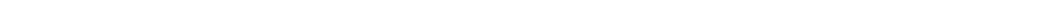<table style="width:88%; text-align:center;">
<tr style="color:white;">
<td style="background:"><strong>72</strong></td>
<td style="background:"><strong>4</strong></td>
<td style="background:"><strong>23</strong></td>
</tr>
</table>
